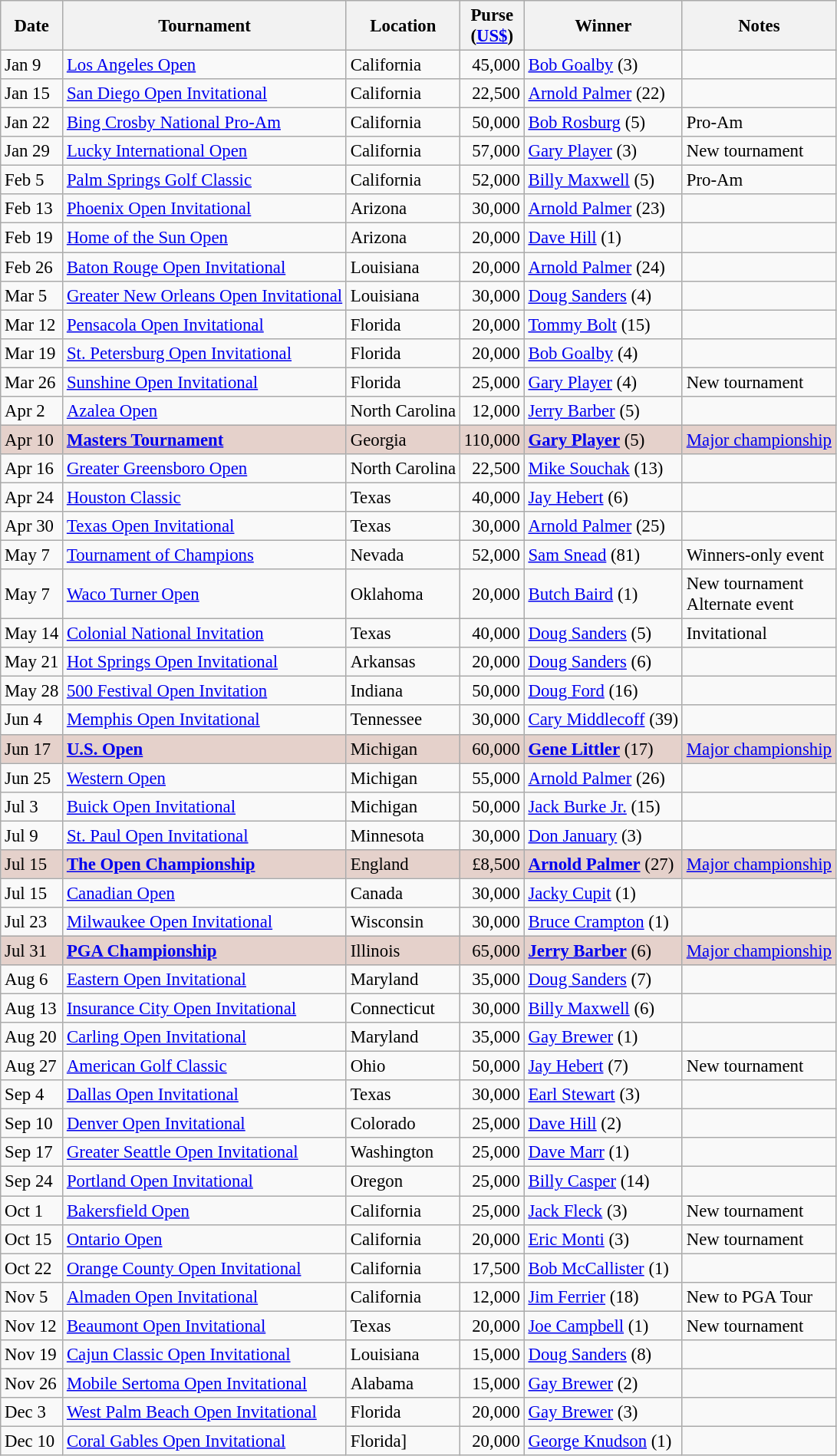<table class="wikitable" style="font-size:95%">
<tr>
<th>Date</th>
<th>Tournament</th>
<th>Location</th>
<th>Purse<br>(<a href='#'>US$</a>)</th>
<th>Winner</th>
<th>Notes</th>
</tr>
<tr>
<td>Jan 9</td>
<td><a href='#'>Los Angeles Open</a></td>
<td>California</td>
<td align=right>45,000</td>
<td> <a href='#'>Bob Goalby</a> (3)</td>
<td></td>
</tr>
<tr>
<td>Jan 15</td>
<td><a href='#'>San Diego Open Invitational</a></td>
<td>California</td>
<td align=right>22,500</td>
<td> <a href='#'>Arnold Palmer</a> (22)</td>
<td></td>
</tr>
<tr>
<td>Jan 22</td>
<td><a href='#'>Bing Crosby National Pro-Am</a></td>
<td>California</td>
<td align=right>50,000</td>
<td> <a href='#'>Bob Rosburg</a> (5)</td>
<td>Pro-Am</td>
</tr>
<tr>
<td>Jan 29</td>
<td><a href='#'>Lucky International Open</a></td>
<td>California</td>
<td align=right>57,000</td>
<td> <a href='#'>Gary Player</a> (3)</td>
<td>New tournament</td>
</tr>
<tr>
<td>Feb 5</td>
<td><a href='#'>Palm Springs Golf Classic</a></td>
<td>California</td>
<td align=right>52,000</td>
<td> <a href='#'>Billy Maxwell</a> (5)</td>
<td>Pro-Am</td>
</tr>
<tr>
<td>Feb 13</td>
<td><a href='#'>Phoenix Open Invitational</a></td>
<td>Arizona</td>
<td align=right>30,000</td>
<td> <a href='#'>Arnold Palmer</a> (23)</td>
<td></td>
</tr>
<tr>
<td>Feb 19</td>
<td><a href='#'>Home of the Sun Open</a></td>
<td>Arizona</td>
<td align=right>20,000</td>
<td> <a href='#'>Dave Hill</a> (1)</td>
<td></td>
</tr>
<tr>
<td>Feb 26</td>
<td><a href='#'>Baton Rouge Open Invitational</a></td>
<td>Louisiana</td>
<td align=right>20,000</td>
<td> <a href='#'>Arnold Palmer</a> (24)</td>
<td></td>
</tr>
<tr>
<td>Mar 5</td>
<td><a href='#'>Greater New Orleans Open Invitational</a></td>
<td>Louisiana</td>
<td align=right>30,000</td>
<td> <a href='#'>Doug Sanders</a> (4)</td>
<td></td>
</tr>
<tr>
<td>Mar 12</td>
<td><a href='#'>Pensacola Open Invitational</a></td>
<td>Florida</td>
<td align=right>20,000</td>
<td> <a href='#'>Tommy Bolt</a> (15)</td>
<td></td>
</tr>
<tr>
<td>Mar 19</td>
<td><a href='#'>St. Petersburg Open Invitational</a></td>
<td>Florida</td>
<td align=right>20,000</td>
<td> <a href='#'>Bob Goalby</a> (4)</td>
<td></td>
</tr>
<tr>
<td>Mar 26</td>
<td><a href='#'>Sunshine Open Invitational</a></td>
<td>Florida</td>
<td align=right>25,000</td>
<td> <a href='#'>Gary Player</a> (4)</td>
<td>New tournament</td>
</tr>
<tr>
<td>Apr 2</td>
<td><a href='#'>Azalea Open</a></td>
<td>North Carolina</td>
<td align=right>12,000</td>
<td> <a href='#'>Jerry Barber</a> (5)</td>
<td></td>
</tr>
<tr style="background:#e5d1cb;">
<td>Apr 10</td>
<td><strong><a href='#'>Masters Tournament</a></strong></td>
<td>Georgia</td>
<td align=right>110,000</td>
<td> <strong><a href='#'>Gary Player</a></strong> (5)</td>
<td><a href='#'>Major championship</a></td>
</tr>
<tr>
<td>Apr 16</td>
<td><a href='#'>Greater Greensboro Open</a></td>
<td>North Carolina</td>
<td align=right>22,500</td>
<td> <a href='#'>Mike Souchak</a> (13)</td>
<td></td>
</tr>
<tr>
<td>Apr 24</td>
<td><a href='#'>Houston Classic</a></td>
<td>Texas</td>
<td align=right>40,000</td>
<td> <a href='#'>Jay Hebert</a> (6)</td>
<td></td>
</tr>
<tr>
<td>Apr 30</td>
<td><a href='#'>Texas Open Invitational</a></td>
<td>Texas</td>
<td align=right>30,000</td>
<td> <a href='#'>Arnold Palmer</a> (25)</td>
<td></td>
</tr>
<tr>
<td>May 7</td>
<td><a href='#'>Tournament of Champions</a></td>
<td>Nevada</td>
<td align=right>52,000</td>
<td> <a href='#'>Sam Snead</a> (81)</td>
<td>Winners-only event</td>
</tr>
<tr>
<td>May 7</td>
<td><a href='#'>Waco Turner Open</a></td>
<td>Oklahoma</td>
<td align=right>20,000</td>
<td> <a href='#'>Butch Baird</a> (1)</td>
<td>New tournament<br>Alternate event</td>
</tr>
<tr>
<td>May 14</td>
<td><a href='#'>Colonial National Invitation</a></td>
<td>Texas</td>
<td align=right>40,000</td>
<td> <a href='#'>Doug Sanders</a> (5)</td>
<td>Invitational</td>
</tr>
<tr>
<td>May 21</td>
<td><a href='#'>Hot Springs Open Invitational</a></td>
<td>Arkansas</td>
<td align=right>20,000</td>
<td> <a href='#'>Doug Sanders</a> (6)</td>
<td></td>
</tr>
<tr>
<td>May 28</td>
<td><a href='#'>500 Festival Open Invitation</a></td>
<td>Indiana</td>
<td align=right>50,000</td>
<td> <a href='#'>Doug Ford</a> (16)</td>
<td></td>
</tr>
<tr>
<td>Jun 4</td>
<td><a href='#'>Memphis Open Invitational</a></td>
<td>Tennessee</td>
<td align=right>30,000</td>
<td> <a href='#'>Cary Middlecoff</a> (39)</td>
<td></td>
</tr>
<tr style="background:#e5d1cb;">
<td>Jun 17</td>
<td><strong><a href='#'>U.S. Open</a></strong></td>
<td>Michigan</td>
<td align=right>60,000</td>
<td> <strong><a href='#'>Gene Littler</a></strong> (17)</td>
<td><a href='#'>Major championship</a></td>
</tr>
<tr>
<td>Jun 25</td>
<td><a href='#'>Western Open</a></td>
<td>Michigan</td>
<td align=right>55,000</td>
<td> <a href='#'>Arnold Palmer</a> (26)</td>
<td></td>
</tr>
<tr>
<td>Jul 3</td>
<td><a href='#'>Buick Open Invitational</a></td>
<td>Michigan</td>
<td align=right>50,000</td>
<td> <a href='#'>Jack Burke Jr.</a> (15)</td>
<td></td>
</tr>
<tr>
<td>Jul 9</td>
<td><a href='#'>St. Paul Open Invitational</a></td>
<td>Minnesota</td>
<td align=right>30,000</td>
<td> <a href='#'>Don January</a> (3)</td>
<td></td>
</tr>
<tr style="background:#e5d1cb;">
<td>Jul 15</td>
<td><strong><a href='#'>The Open Championship</a></strong></td>
<td>England</td>
<td align=right>£8,500</td>
<td> <strong><a href='#'>Arnold Palmer</a></strong> (27)</td>
<td><a href='#'>Major championship</a></td>
</tr>
<tr>
<td>Jul 15</td>
<td><a href='#'>Canadian Open</a></td>
<td>Canada</td>
<td align=right>30,000</td>
<td> <a href='#'>Jacky Cupit</a> (1)</td>
<td></td>
</tr>
<tr>
<td>Jul 23</td>
<td><a href='#'>Milwaukee Open Invitational</a></td>
<td>Wisconsin</td>
<td align=right>30,000</td>
<td> <a href='#'>Bruce Crampton</a> (1)</td>
<td></td>
</tr>
<tr style="background:#e5d1cb;">
<td>Jul 31</td>
<td><strong><a href='#'>PGA Championship</a></strong></td>
<td>Illinois</td>
<td align=right>65,000</td>
<td> <strong><a href='#'>Jerry Barber</a></strong> (6)</td>
<td><a href='#'>Major championship</a></td>
</tr>
<tr>
<td>Aug 6</td>
<td><a href='#'>Eastern Open Invitational</a></td>
<td>Maryland</td>
<td align=right>35,000</td>
<td> <a href='#'>Doug Sanders</a> (7)</td>
<td></td>
</tr>
<tr>
<td>Aug 13</td>
<td><a href='#'>Insurance City Open Invitational</a></td>
<td>Connecticut</td>
<td align=right>30,000</td>
<td> <a href='#'>Billy Maxwell</a> (6)</td>
<td></td>
</tr>
<tr>
<td>Aug 20</td>
<td><a href='#'>Carling Open Invitational</a></td>
<td>Maryland</td>
<td align=right>35,000</td>
<td> <a href='#'>Gay Brewer</a> (1)</td>
<td></td>
</tr>
<tr>
<td>Aug 27</td>
<td><a href='#'>American Golf Classic</a></td>
<td>Ohio</td>
<td align=right>50,000</td>
<td> <a href='#'>Jay Hebert</a> (7)</td>
<td>New tournament</td>
</tr>
<tr>
<td>Sep 4</td>
<td><a href='#'>Dallas Open Invitational</a></td>
<td>Texas</td>
<td align=right>30,000</td>
<td> <a href='#'>Earl Stewart</a> (3)</td>
<td></td>
</tr>
<tr>
<td>Sep 10</td>
<td><a href='#'>Denver Open Invitational</a></td>
<td>Colorado</td>
<td align=right>25,000</td>
<td> <a href='#'>Dave Hill</a> (2)</td>
<td></td>
</tr>
<tr>
<td>Sep 17</td>
<td><a href='#'>Greater Seattle Open Invitational</a></td>
<td>Washington</td>
<td align=right>25,000</td>
<td> <a href='#'>Dave Marr</a> (1)</td>
<td></td>
</tr>
<tr>
<td>Sep 24</td>
<td><a href='#'>Portland Open Invitational</a></td>
<td>Oregon</td>
<td align=right>25,000</td>
<td> <a href='#'>Billy Casper</a> (14)</td>
<td></td>
</tr>
<tr>
<td>Oct 1</td>
<td><a href='#'>Bakersfield Open</a></td>
<td>California</td>
<td align=right>25,000</td>
<td> <a href='#'>Jack Fleck</a> (3)</td>
<td>New tournament</td>
</tr>
<tr>
<td>Oct 15</td>
<td><a href='#'>Ontario Open</a></td>
<td>California</td>
<td align=right>20,000</td>
<td> <a href='#'>Eric Monti</a> (3)</td>
<td>New tournament</td>
</tr>
<tr>
<td>Oct 22</td>
<td><a href='#'>Orange County Open Invitational</a></td>
<td>California</td>
<td align=right>17,500</td>
<td> <a href='#'>Bob McCallister</a> (1)</td>
<td></td>
</tr>
<tr>
<td>Nov 5</td>
<td><a href='#'>Almaden Open Invitational</a></td>
<td>California</td>
<td align=right>12,000</td>
<td> <a href='#'>Jim Ferrier</a> (18)</td>
<td>New to PGA Tour</td>
</tr>
<tr>
<td>Nov 12</td>
<td><a href='#'>Beaumont Open Invitational</a></td>
<td>Texas</td>
<td align=right>20,000</td>
<td> <a href='#'>Joe Campbell</a> (1)</td>
<td>New tournament</td>
</tr>
<tr>
<td>Nov 19</td>
<td><a href='#'>Cajun Classic Open Invitational</a></td>
<td>Louisiana</td>
<td align=right>15,000</td>
<td> <a href='#'>Doug Sanders</a> (8)</td>
<td></td>
</tr>
<tr>
<td>Nov 26</td>
<td><a href='#'>Mobile Sertoma Open Invitational</a></td>
<td>Alabama</td>
<td align=right>15,000</td>
<td> <a href='#'>Gay Brewer</a> (2)</td>
<td></td>
</tr>
<tr>
<td>Dec 3</td>
<td><a href='#'>West Palm Beach Open Invitational</a></td>
<td>Florida</td>
<td align=right>20,000</td>
<td> <a href='#'>Gay Brewer</a> (3)</td>
<td></td>
</tr>
<tr>
<td>Dec 10</td>
<td><a href='#'>Coral Gables Open Invitational</a></td>
<td>Florida]</td>
<td align=right>20,000</td>
<td> <a href='#'>George Knudson</a> (1)</td>
<td></td>
</tr>
</table>
